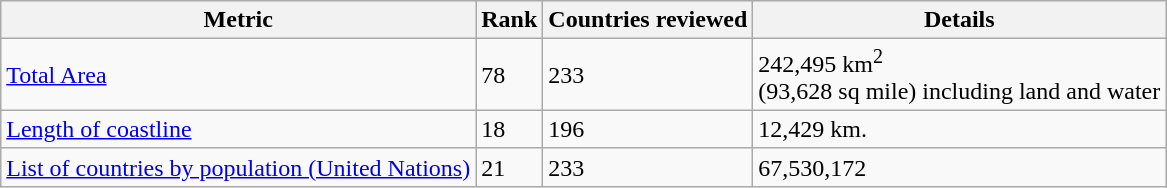<table class="wikitable"!width>
<tr>
<th>Metric</th>
<th>Rank</th>
<th>Countries reviewed</th>
<th>Details</th>
</tr>
<tr>
<td><a href='#'>Total Area</a></td>
<td>78</td>
<td>233</td>
<td>242,495 km<sup>2</sup><br>(93,628 sq mile) including land and water</td>
</tr>
<tr>
<td><a href='#'>Length of coastline</a></td>
<td>18</td>
<td>196</td>
<td>12,429 km.</td>
</tr>
<tr>
<td><a href='#'>List of countries by population (United Nations)</a></td>
<td>21</td>
<td>233</td>
<td>67,530,172</td>
</tr>
</table>
